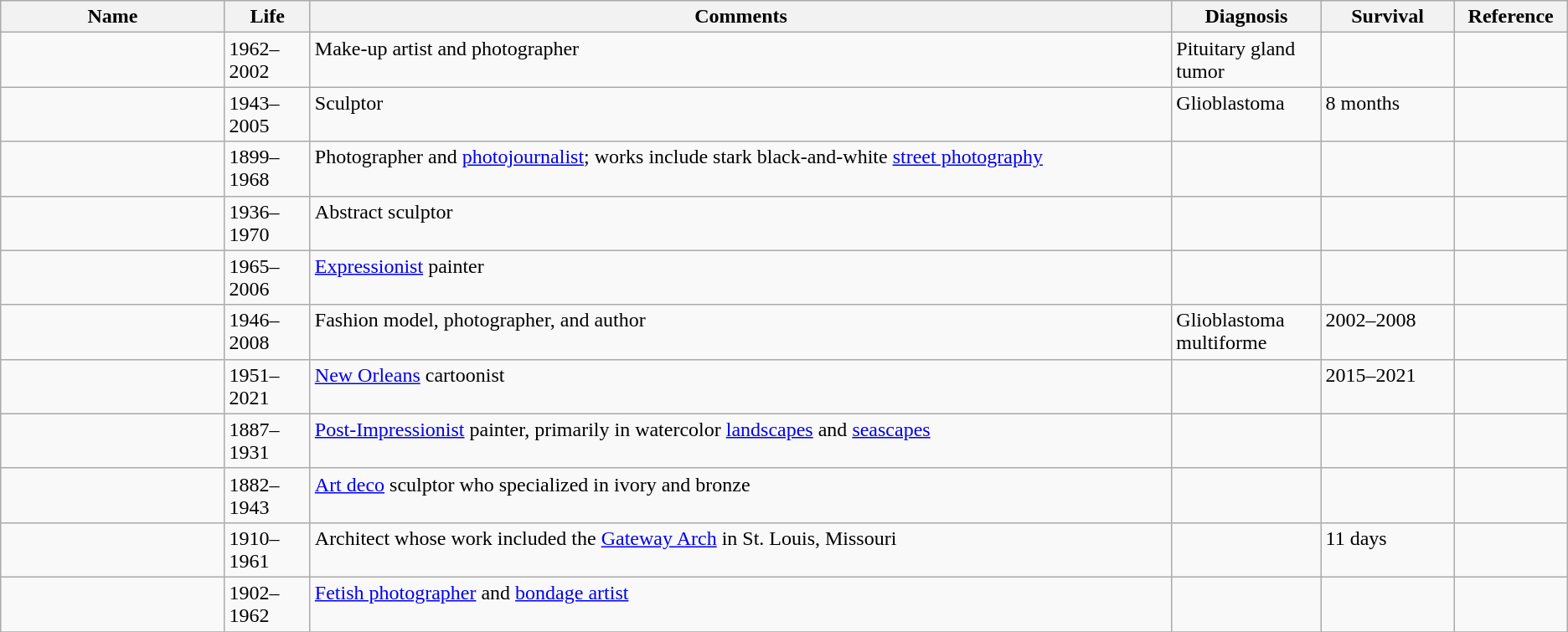<table class="sortable wikitable">
<tr>
<th style="width:210px;">Name</th>
<th style="width:67px;">Life</th>
<th style="width:851px;">Comments</th>
<th style="width:119px;">Diagnosis</th>
<th style="width:111px;">Survival</th>
<th style="width:87px;">Reference</th>
</tr>
<tr valign="top">
<td></td>
<td>1962–2002</td>
<td>Make-up artist and photographer</td>
<td>Pituitary gland tumor</td>
<td></td>
<td></td>
</tr>
<tr valign="top">
<td></td>
<td>1943–2005</td>
<td>Sculptor</td>
<td>Glioblastoma</td>
<td>8 months</td>
<td></td>
</tr>
<tr valign="top">
<td></td>
<td>1899–1968</td>
<td>Photographer and <a href='#'>photojournalist</a>; works include stark black-and-white <a href='#'>street photography</a></td>
<td></td>
<td></td>
<td></td>
</tr>
<tr valign="top">
<td></td>
<td>1936–1970</td>
<td>Abstract sculptor</td>
<td></td>
<td></td>
<td></td>
</tr>
<tr valign="top">
<td></td>
<td>1965–2006</td>
<td><a href='#'>Expressionist</a> painter</td>
<td></td>
<td></td>
<td></td>
</tr>
<tr valign="top">
<td></td>
<td>1946–2008</td>
<td>Fashion model, photographer, and author</td>
<td>Glioblastoma multiforme</td>
<td>2002–2008</td>
<td></td>
</tr>
<tr valign="top">
<td></td>
<td>1951–2021</td>
<td><a href='#'>New Orleans</a> cartoonist</td>
<td></td>
<td>2015–2021</td>
<td></td>
</tr>
<tr valign="top">
<td></td>
<td>1887–1931</td>
<td><a href='#'>Post-Impressionist</a> painter, primarily in watercolor <a href='#'>landscapes</a> and <a href='#'>seascapes</a></td>
<td></td>
<td></td>
<td></td>
</tr>
<tr valign="top">
<td></td>
<td>1882–1943</td>
<td><a href='#'>Art deco</a> sculptor who specialized in ivory and bronze</td>
<td></td>
<td></td>
<td></td>
</tr>
<tr valign="top">
<td></td>
<td>1910–1961</td>
<td>Architect whose work included the <a href='#'>Gateway Arch</a> in St. Louis, Missouri</td>
<td></td>
<td>11 days</td>
<td></td>
</tr>
<tr valign="top">
<td></td>
<td>1902–1962</td>
<td><a href='#'>Fetish photographer</a> and <a href='#'>bondage artist</a></td>
<td></td>
<td></td>
<td></td>
</tr>
<tr>
</tr>
</table>
